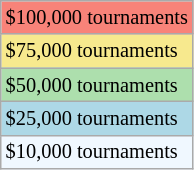<table class="wikitable" style="font-size:85%;">
<tr style="background:#f88379;">
<td>$100,000 tournaments</td>
</tr>
<tr style="background:#f7e98e;">
<td>$75,000 tournaments</td>
</tr>
<tr style="background:#addfad;">
<td>$50,000 tournaments</td>
</tr>
<tr style="background:lightblue;">
<td>$25,000 tournaments</td>
</tr>
<tr style="background:#f0f8ff;">
<td>$10,000 tournaments</td>
</tr>
</table>
